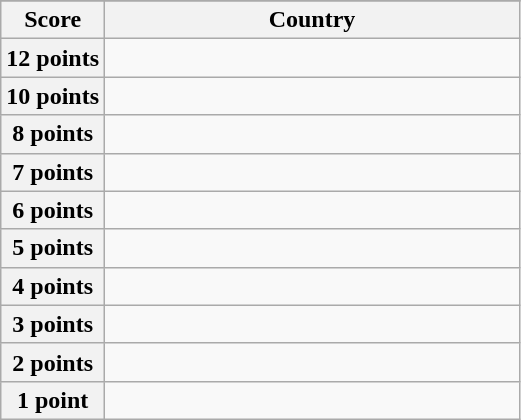<table class="wikitable">
<tr>
</tr>
<tr>
<th scope="col" width="20%">Score</th>
<th scope="col">Country</th>
</tr>
<tr>
<th scope="row">12 points</th>
<td></td>
</tr>
<tr>
<th scope="row">10 points</th>
<td></td>
</tr>
<tr>
<th scope="row">8 points</th>
<td></td>
</tr>
<tr>
<th scope="row">7 points</th>
<td></td>
</tr>
<tr>
<th scope="row">6 points</th>
<td></td>
</tr>
<tr>
<th scope="row">5 points</th>
<td></td>
</tr>
<tr>
<th scope="row">4 points</th>
<td></td>
</tr>
<tr>
<th scope="row">3 points</th>
<td></td>
</tr>
<tr>
<th scope="row">2 points</th>
<td></td>
</tr>
<tr>
<th scope="row">1 point</th>
<td></td>
</tr>
</table>
